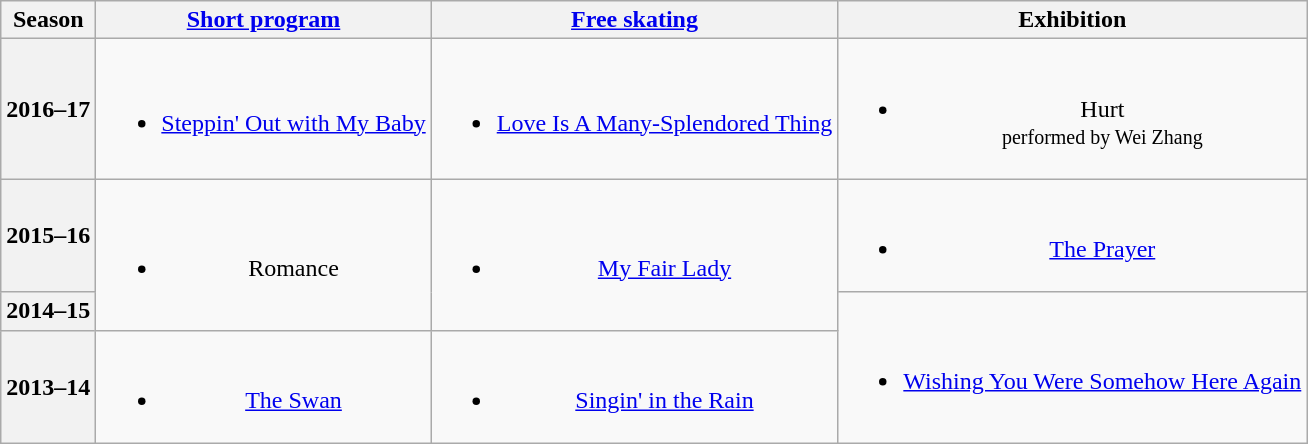<table class=wikitable style=text-align:center>
<tr>
<th>Season</th>
<th><a href='#'>Short program</a></th>
<th><a href='#'>Free skating</a></th>
<th>Exhibition</th>
</tr>
<tr>
<th>2016–17 <br> </th>
<td><br><ul><li><a href='#'>Steppin' Out with My Baby</a> <br></li></ul></td>
<td><br><ul><li><a href='#'>Love Is A Many-Splendored Thing</a> <br></li></ul></td>
<td><br><ul><li>Hurt<br><small>performed by Wei Zhang</small></li></ul></td>
</tr>
<tr>
<th>2015–16 <br> </th>
<td rowspan=2><br><ul><li>Romance <br></li></ul></td>
<td rowspan=2><br><ul><li><a href='#'>My Fair Lady</a> <br></li></ul></td>
<td><br><ul><li><a href='#'>The Prayer</a>  <br></li></ul></td>
</tr>
<tr>
<th>2014–15 <br> </th>
<td rowspan=2><br><ul><li><a href='#'>Wishing You Were Somehow Here Again</a> <br></li></ul></td>
</tr>
<tr>
<th>2013–14 <br> </th>
<td><br><ul><li><a href='#'>The Swan</a> <br></li></ul></td>
<td><br><ul><li><a href='#'>Singin' in the Rain</a> <br></li></ul></td>
</tr>
</table>
